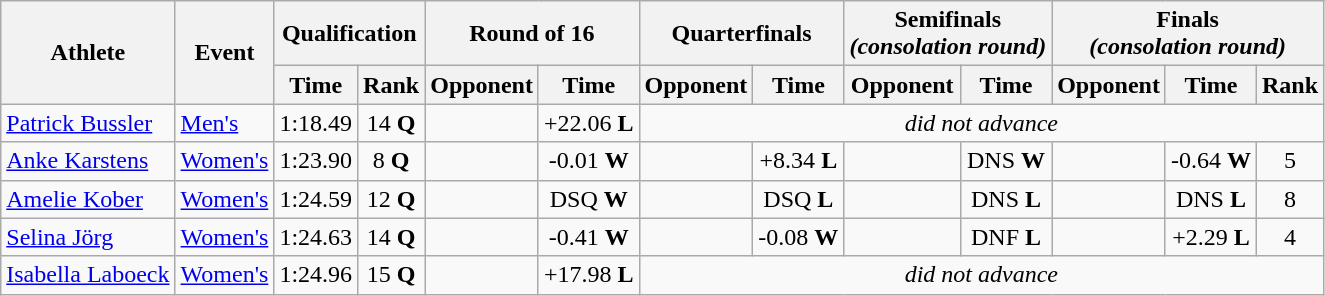<table class="wikitable">
<tr>
<th rowspan="2">Athlete</th>
<th rowspan="2">Event</th>
<th colspan="2">Qualification</th>
<th colspan="2">Round of 16</th>
<th colspan="2">Quarterfinals</th>
<th colspan="2">Semifinals <br> <em>(consolation round)</em></th>
<th colspan="3">Finals <br> <em>(consolation round)</em></th>
</tr>
<tr>
<th>Time</th>
<th>Rank</th>
<th>Opponent</th>
<th>Time</th>
<th>Opponent</th>
<th>Time</th>
<th>Opponent</th>
<th>Time</th>
<th>Opponent</th>
<th>Time</th>
<th>Rank</th>
</tr>
<tr>
<td><a href='#'>Patrick Bussler</a></td>
<td><a href='#'>Men's</a></td>
<td align="center">1:18.49</td>
<td align="center">14 <strong>Q</strong></td>
<td align="center"></td>
<td align="center">+22.06 <strong>L</strong></td>
<td colspan=7 align="center"><em>did not advance</em></td>
</tr>
<tr>
<td><a href='#'>Anke Karstens</a></td>
<td><a href='#'>Women's</a></td>
<td align="center">1:23.90</td>
<td align="center">8 <strong>Q</strong></td>
<td align="center"></td>
<td align="center">-0.01 <strong>W</strong></td>
<td align="center"></td>
<td align="center">+8.34 <strong>L</strong></td>
<td align="center"></td>
<td align="center">DNS <strong>W</strong></td>
<td align="center"></td>
<td align="center">-0.64 <strong>W</strong></td>
<td align="center">5</td>
</tr>
<tr>
<td><a href='#'>Amelie Kober</a></td>
<td><a href='#'>Women's</a></td>
<td align="center">1:24.59</td>
<td align="center">12 <strong>Q</strong></td>
<td align="center"></td>
<td align="center">DSQ <strong>W</strong></td>
<td align="center"></td>
<td align="center">DSQ <strong>L</strong></td>
<td align="center"></td>
<td align="center">DNS <strong>L</strong></td>
<td align="center"></td>
<td align="center">DNS <strong>L</strong></td>
<td align="center">8</td>
</tr>
<tr>
<td><a href='#'>Selina Jörg</a></td>
<td><a href='#'>Women's</a></td>
<td align="center">1:24.63</td>
<td align="center">14 <strong>Q</strong></td>
<td align="center"></td>
<td align="center">-0.41 <strong>W</strong></td>
<td align="center"></td>
<td align="center">-0.08 <strong>W</strong></td>
<td align="center"></td>
<td align="center">DNF <strong>L</strong></td>
<td align="center"></td>
<td align="center">+2.29 <strong>L</strong></td>
<td align="center">4</td>
</tr>
<tr>
<td><a href='#'>Isabella Laboeck</a></td>
<td><a href='#'>Women's</a></td>
<td align="center">1:24.96</td>
<td align="center">15 <strong>Q</strong></td>
<td align="center"></td>
<td align="center">+17.98 <strong>L</strong></td>
<td colspan=7 align="center"><em>did not advance</em></td>
</tr>
</table>
